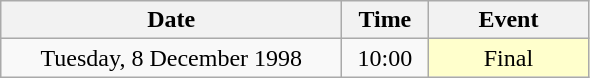<table class = "wikitable" style="text-align:center;">
<tr>
<th width=220>Date</th>
<th width=50>Time</th>
<th width=100>Event</th>
</tr>
<tr>
<td>Tuesday, 8 December 1998</td>
<td>10:00</td>
<td bgcolor=ffffcc>Final</td>
</tr>
</table>
